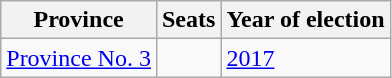<table class="wikitable">
<tr>
<th>Province</th>
<th>Seats</th>
<th>Year of election</th>
</tr>
<tr>
<td><a href='#'>Province No. 3</a></td>
<td></td>
<td><a href='#'>2017</a></td>
</tr>
</table>
